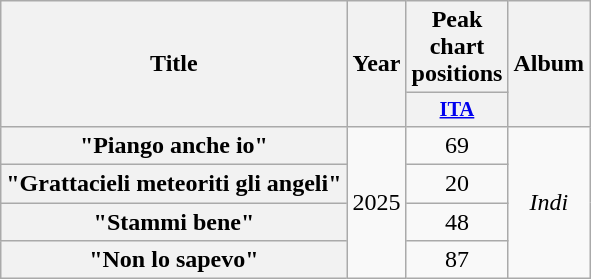<table class="wikitable plainrowheaders" style="text-align:center;">
<tr>
<th scope="col" rowspan="2">Title</th>
<th scope="col" rowspan="2">Year</th>
<th scope="col" colspan="1">Peak chart positions</th>
<th scope="col" rowspan="2">Album</th>
</tr>
<tr>
<th scope="col" style="width:3em;font-size:85%;"><a href='#'>ITA</a><br></th>
</tr>
<tr>
<th scope="row">"Piango anche io"</th>
<td rowspan="4">2025</td>
<td>69</td>
<td rowspan="4"><em>Indi</em></td>
</tr>
<tr>
<th scope="row">"Grattacieli meteoriti gli angeli"</th>
<td>20</td>
</tr>
<tr>
<th scope="row">"Stammi bene"</th>
<td>48</td>
</tr>
<tr>
<th scope="row">"Non lo sapevo"</th>
<td>87</td>
</tr>
</table>
